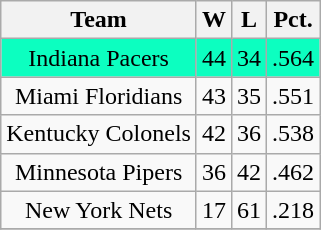<table class="wikitable" style="text-align: center;">
<tr>
<th>Team</th>
<th>W</th>
<th>L</th>
<th>Pct.</th>
</tr>
<tr bgcolor=“ccffcc”>
<td>Indiana Pacers</td>
<td>44</td>
<td>34</td>
<td>.564</td>
</tr>
<tr>
<td>Miami Floridians</td>
<td>43</td>
<td>35</td>
<td>.551</td>
</tr>
<tr>
<td>Kentucky Colonels</td>
<td>42</td>
<td>36</td>
<td>.538</td>
</tr>
<tr>
<td>Minnesota Pipers</td>
<td>36</td>
<td>42</td>
<td>.462</td>
</tr>
<tr>
<td>New York Nets</td>
<td>17</td>
<td>61</td>
<td>.218</td>
</tr>
<tr>
</tr>
</table>
